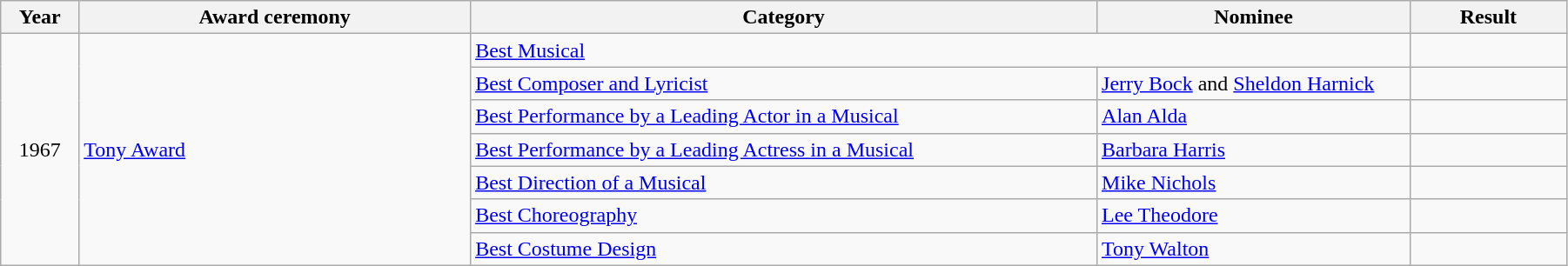<table class="wikitable" width="95%">
<tr>
<th width="5%">Year</th>
<th width="25%">Award ceremony</th>
<th width="40%">Category</th>
<th width="20%">Nominee</th>
<th width="10%">Result</th>
</tr>
<tr>
<td rowspan="7" align="center">1967</td>
<td rowspan="7"><a href='#'>Tony Award</a></td>
<td colspan="2"><a href='#'>Best Musical</a></td>
<td></td>
</tr>
<tr>
<td><a href='#'>Best Composer and Lyricist</a></td>
<td><a href='#'>Jerry Bock</a> and <a href='#'>Sheldon Harnick</a></td>
<td></td>
</tr>
<tr>
<td><a href='#'>Best Performance by a Leading Actor in a Musical</a></td>
<td><a href='#'>Alan Alda</a></td>
<td></td>
</tr>
<tr>
<td><a href='#'>Best Performance by a Leading Actress in a Musical</a></td>
<td><a href='#'>Barbara Harris</a></td>
<td></td>
</tr>
<tr>
<td><a href='#'>Best Direction of a Musical</a></td>
<td><a href='#'>Mike Nichols</a></td>
<td></td>
</tr>
<tr>
<td><a href='#'>Best Choreography</a></td>
<td><a href='#'>Lee Theodore</a></td>
<td></td>
</tr>
<tr>
<td><a href='#'>Best Costume Design</a></td>
<td><a href='#'>Tony Walton</a></td>
<td></td>
</tr>
</table>
